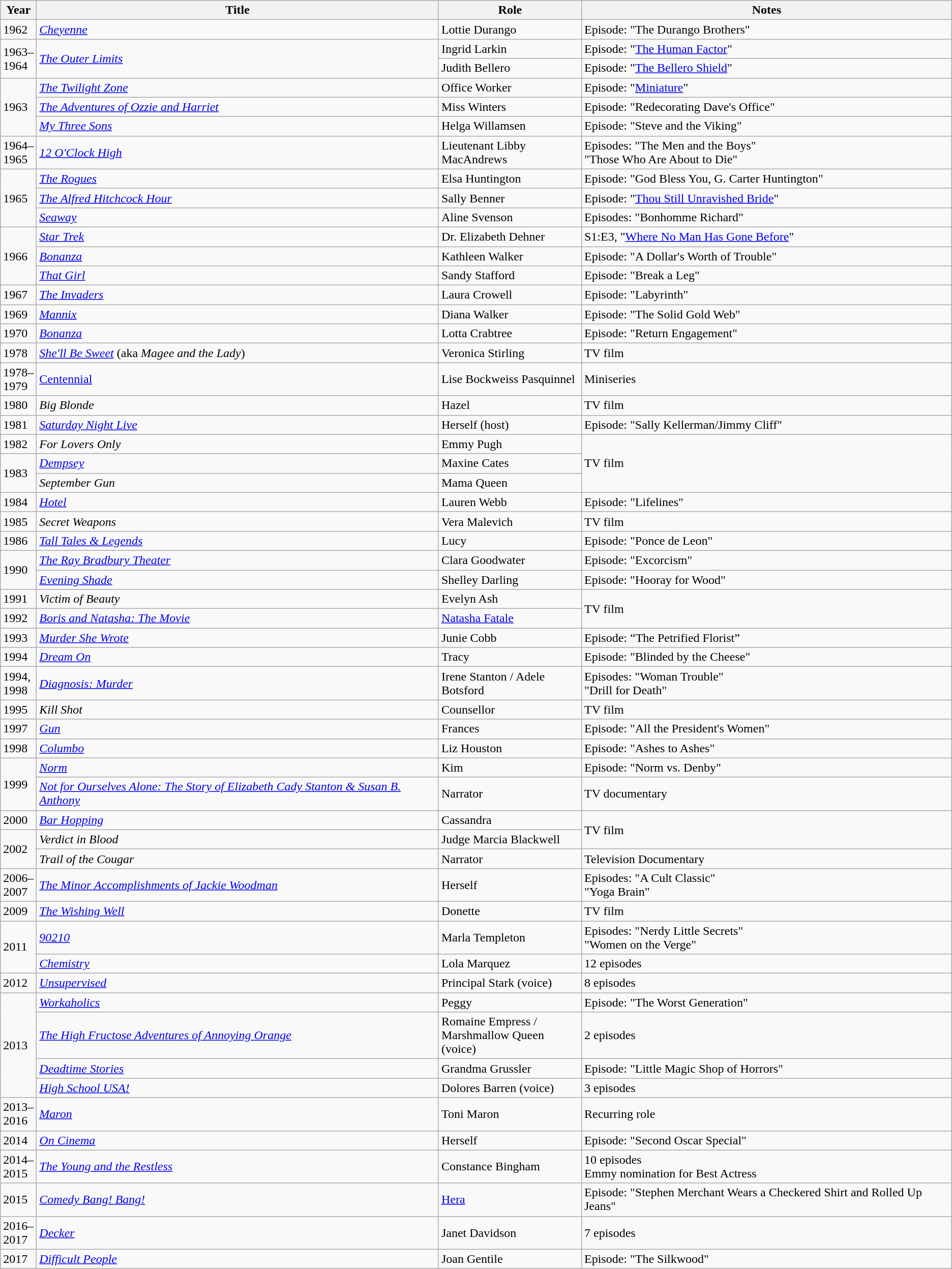<table class="wikitable sortable">
<tr>
<th width="20px">Year</th>
<th>Title</th>
<th width="180px">Role</th>
<th class="unsortable">Notes</th>
</tr>
<tr>
<td>1962</td>
<td><em><a href='#'>Cheyenne</a></em></td>
<td>Lottie Durango</td>
<td>Episode: "The Durango Brothers"</td>
</tr>
<tr>
<td rowspan=2>1963–1964</td>
<td rowspan=2 data-sort-value="Outer Limits, The"><em><a href='#'>The Outer Limits</a></em></td>
<td>Ingrid Larkin</td>
<td>Episode: "<a href='#'>The Human Factor</a>"</td>
</tr>
<tr>
<td>Judith Bellero</td>
<td>Episode: "<a href='#'>The Bellero Shield</a>"</td>
</tr>
<tr>
<td rowspan=3>1963</td>
<td data-sort-value="Twilight Zone, The"><em><a href='#'>The Twilight Zone</a></em></td>
<td>Office Worker</td>
<td>Episode: "<a href='#'>Miniature</a>"</td>
</tr>
<tr>
<td data-sort-value="Adventures of Ozzie and Harriet, The"><em><a href='#'>The Adventures of Ozzie and Harriet</a></em></td>
<td>Miss Winters</td>
<td>Episode: "Redecorating Dave's Office"</td>
</tr>
<tr>
<td><em><a href='#'>My Three Sons</a></em></td>
<td>Helga Willamsen</td>
<td>Episode: "Steve and the Viking"</td>
</tr>
<tr>
<td>1964–1965</td>
<td><em><a href='#'>12 O'Clock High</a></em></td>
<td>Lieutenant Libby MacAndrews</td>
<td>Episodes: "The Men and the Boys" <br> "Those Who Are About to Die"</td>
</tr>
<tr>
<td rowspan=3>1965</td>
<td data-sort-value="Rogues, The"><em><a href='#'>The Rogues</a></em></td>
<td>Elsa Huntington</td>
<td>Episode: "God Bless You, G. Carter Huntington"</td>
</tr>
<tr>
<td data-sort-value="Alfred Hitchcock Hour, The"><em><a href='#'>The Alfred Hitchcock Hour</a></em></td>
<td>Sally Benner</td>
<td>Episode: "<a href='#'>Thou Still Unravished Bride</a>"</td>
</tr>
<tr>
<td><em><a href='#'>Seaway</a></em></td>
<td>Aline Svenson</td>
<td>Episodes: "Bonhomme Richard"</td>
</tr>
<tr>
<td rowspan=3>1966</td>
<td><em><a href='#'>Star Trek</a></em></td>
<td>Dr. Elizabeth Dehner</td>
<td>S1:E3, "<a href='#'>Where No Man Has Gone Before</a>"</td>
</tr>
<tr>
<td><em><a href='#'>Bonanza</a></em></td>
<td>Kathleen Walker</td>
<td>Episode: "A Dollar's Worth of Trouble"</td>
</tr>
<tr>
<td><em><a href='#'>That Girl</a></em></td>
<td>Sandy Stafford</td>
<td>Episode: "Break a Leg"</td>
</tr>
<tr>
<td>1967</td>
<td data-sort-value="Invaders, The"><em><a href='#'>The Invaders</a></em></td>
<td>Laura Crowell</td>
<td>Episode: "Labyrinth"</td>
</tr>
<tr>
<td>1969</td>
<td><em><a href='#'>Mannix</a></em></td>
<td>Diana Walker</td>
<td>Episode: "The Solid Gold Web"</td>
</tr>
<tr>
<td>1970</td>
<td><em><a href='#'>Bonanza</a></em></td>
<td>Lotta Crabtree</td>
<td>Episode: "Return Engagement"</td>
</tr>
<tr>
<td>1978</td>
<td><em><a href='#'>She'll Be Sweet</a></em> (aka <em>Magee and the Lady</em>)</td>
<td>Veronica Stirling</td>
<td>TV film</td>
</tr>
<tr>
<td>1978–1979</td>
<td><em><a href='#'></em>Centennial<em></a></em></td>
<td>Lise Bockweiss Pasquinnel</td>
<td>Miniseries</td>
</tr>
<tr>
<td>1980</td>
<td><em>Big Blonde</em></td>
<td>Hazel</td>
<td>TV film</td>
</tr>
<tr>
<td>1981</td>
<td><em><a href='#'>Saturday Night Live</a></em></td>
<td>Herself (host)</td>
<td>Episode: "Sally Kellerman/Jimmy Cliff"</td>
</tr>
<tr>
<td>1982</td>
<td><em>For Lovers Only</em></td>
<td>Emmy Pugh</td>
<td rowspan="3">TV film</td>
</tr>
<tr>
<td rowspan=2>1983</td>
<td><em><a href='#'>Dempsey</a></em></td>
<td>Maxine Cates</td>
</tr>
<tr>
<td><em>September Gun</em></td>
<td>Mama Queen</td>
</tr>
<tr>
<td>1984</td>
<td><em><a href='#'>Hotel</a></em></td>
<td>Lauren Webb</td>
<td>Episode: "Lifelines"</td>
</tr>
<tr>
<td>1985</td>
<td><em>Secret Weapons</em></td>
<td>Vera Malevich</td>
<td>TV film</td>
</tr>
<tr>
<td>1986</td>
<td><em><a href='#'>Tall Tales & Legends</a></em></td>
<td>Lucy</td>
<td>Episode: "Ponce de Leon"</td>
</tr>
<tr>
<td rowspan=2>1990</td>
<td data-sort-value="Ray Bradbury Theater, The"><em><a href='#'>The Ray Bradbury Theater</a></em></td>
<td>Clara Goodwater</td>
<td>Episode: "Excorcism"</td>
</tr>
<tr>
<td><em><a href='#'>Evening Shade</a></em></td>
<td>Shelley Darling</td>
<td>Episode: "Hooray for Wood"</td>
</tr>
<tr>
<td>1991</td>
<td><em>Victim of Beauty</em></td>
<td>Evelyn Ash</td>
<td rowspan="2">TV film</td>
</tr>
<tr>
<td>1992</td>
<td><em><a href='#'>Boris and Natasha: The Movie</a></em></td>
<td><a href='#'>Natasha Fatale</a></td>
</tr>
<tr>
<td>1993</td>
<td><em><a href='#'>Murder She Wrote</a></em></td>
<td>Junie Cobb</td>
<td>Episode: “The Petrified Florist”</td>
</tr>
<tr>
<td>1994</td>
<td><em><a href='#'>Dream On</a></em></td>
<td>Tracy</td>
<td>Episode: "Blinded by the Cheese"</td>
</tr>
<tr>
<td>1994, 1998</td>
<td><em><a href='#'>Diagnosis: Murder</a></em></td>
<td>Irene Stanton / Adele Botsford</td>
<td>Episodes: "Woman Trouble"<br> "Drill for Death"</td>
</tr>
<tr>
<td>1995</td>
<td><em>Kill Shot</em></td>
<td>Counsellor</td>
<td>TV film</td>
</tr>
<tr>
<td>1997</td>
<td><em><a href='#'>Gun</a></em></td>
<td>Frances</td>
<td>Episode: "All the President's Women"</td>
</tr>
<tr>
<td>1998</td>
<td><em><a href='#'>Columbo</a></em></td>
<td>Liz Houston</td>
<td>Episode: "Ashes to Ashes"</td>
</tr>
<tr>
<td rowspan=2>1999</td>
<td><em><a href='#'>Norm</a></em></td>
<td>Kim</td>
<td>Episode: "Norm vs. Denby"</td>
</tr>
<tr>
<td><a href='#'><em>Not for Ourselves Alone: The Story of Elizabeth Cady Stanton & Susan B. Anthony</em></a></td>
<td>Narrator</td>
<td>TV documentary</td>
</tr>
<tr>
<td>2000</td>
<td><em><a href='#'>Bar Hopping</a></em></td>
<td>Cassandra</td>
<td rowspan="2">TV film</td>
</tr>
<tr>
<td rowspan="2">2002</td>
<td><em>Verdict in Blood</em></td>
<td>Judge Marcia Blackwell</td>
</tr>
<tr>
<td><em>Trail of the Cougar</em></td>
<td>Narrator</td>
<td>Television Documentary</td>
</tr>
<tr>
<td>2006–2007</td>
<td data-sort-value="Minor Accomplishments of Jackie Woodman, The"><em><a href='#'>The Minor Accomplishments of Jackie Woodman</a></em></td>
<td>Herself</td>
<td>Episodes: "A Cult Classic" <br> "Yoga Brain"</td>
</tr>
<tr>
<td>2009</td>
<td data-sort-value="Wishing Well, The"><em><a href='#'>The Wishing Well</a></em></td>
<td>Donette</td>
<td>TV film</td>
</tr>
<tr>
<td rowspan=2>2011</td>
<td><em><a href='#'>90210</a></em></td>
<td>Marla Templeton</td>
<td>Episodes: "Nerdy Little Secrets" <br> "Women on the Verge"</td>
</tr>
<tr>
<td><em><a href='#'>Chemistry</a></em></td>
<td>Lola Marquez</td>
<td>12 episodes</td>
</tr>
<tr>
<td>2012</td>
<td><em><a href='#'>Unsupervised</a></em></td>
<td>Principal Stark (voice)</td>
<td>8 episodes</td>
</tr>
<tr>
<td rowspan=4>2013</td>
<td><em><a href='#'>Workaholics</a></em></td>
<td>Peggy</td>
<td>Episode: "The Worst Generation"</td>
</tr>
<tr>
<td data-sort-value="High Fructose Adventures of Annoying Orange, The"><em><a href='#'>The High Fructose Adventures of Annoying Orange</a></em></td>
<td>Romaine Empress / Marshmallow Queen (voice)</td>
<td>2 episodes</td>
</tr>
<tr>
<td><em><a href='#'>Deadtime Stories</a></em></td>
<td>Grandma Grussler</td>
<td>Episode: "Little Magic Shop of Horrors"</td>
</tr>
<tr>
<td><em><a href='#'>High School USA!</a></em></td>
<td>Dolores Barren (voice)</td>
<td>3 episodes</td>
</tr>
<tr>
<td>2013–2016</td>
<td><em><a href='#'>Maron</a></em></td>
<td>Toni Maron</td>
<td>Recurring role</td>
</tr>
<tr>
<td>2014</td>
<td><em><a href='#'>On Cinema</a></em></td>
<td>Herself</td>
<td>Episode: "Second Oscar Special"</td>
</tr>
<tr>
<td>2014–2015</td>
<td data-sort-value="Young and the Restless, The"><em><a href='#'>The Young and the Restless</a></em></td>
<td>Constance Bingham</td>
<td>10 episodes<br>Emmy nomination for Best Actress</td>
</tr>
<tr>
<td>2015</td>
<td><em><a href='#'>Comedy Bang! Bang!</a></em></td>
<td><a href='#'>Hera</a></td>
<td>Episode: "Stephen Merchant Wears a Checkered Shirt and Rolled Up Jeans"</td>
</tr>
<tr>
<td>2016–2017</td>
<td><em><a href='#'>Decker</a></em></td>
<td>Janet Davidson</td>
<td>7 episodes</td>
</tr>
<tr>
<td>2017</td>
<td><em><a href='#'>Difficult People</a></em></td>
<td>Joan Gentile</td>
<td>Episode: "The Silkwood"</td>
</tr>
</table>
